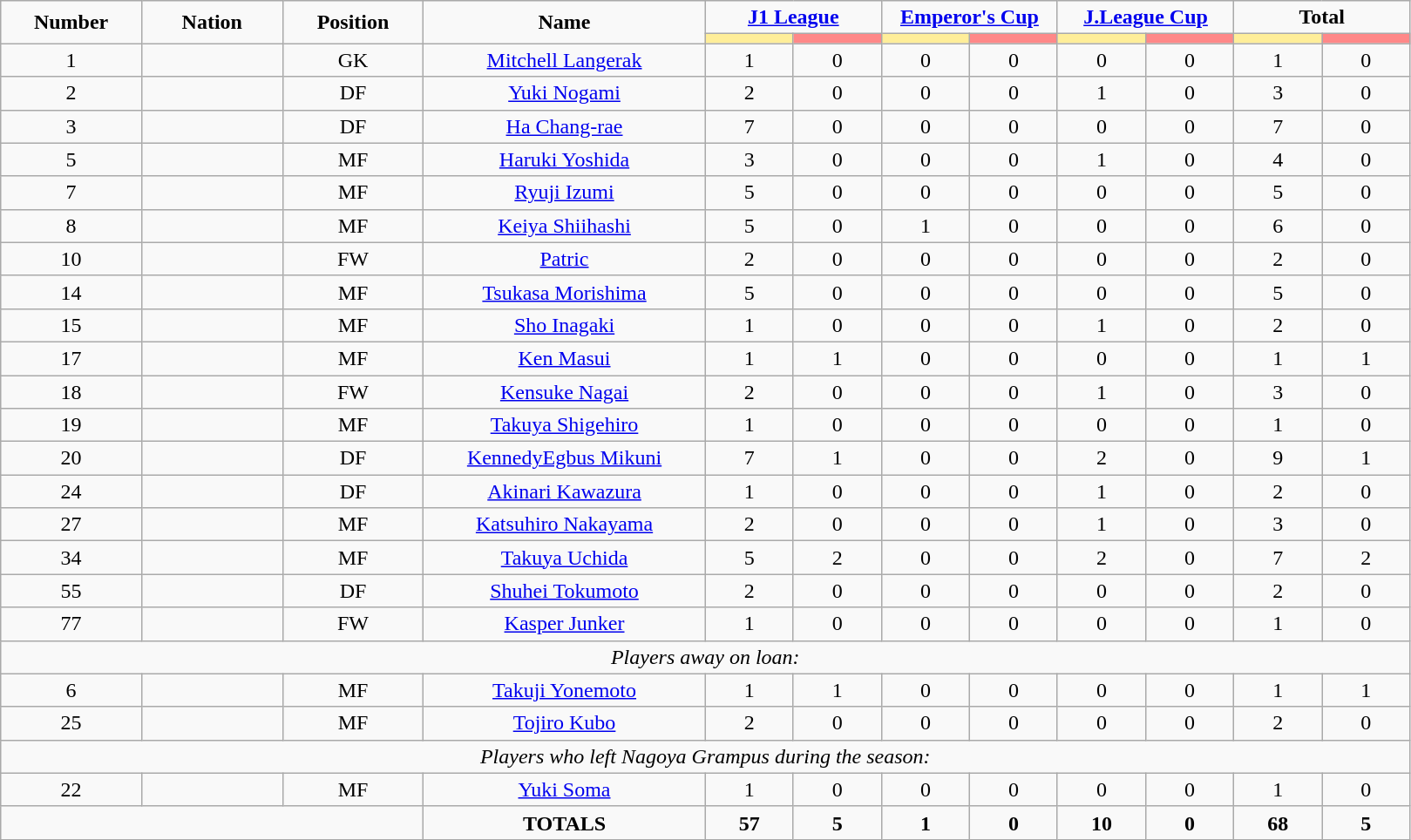<table class="wikitable" style="font-size: 100%; text-align: center;">
<tr>
<td rowspan="2" width="10%" align="center"><strong>Number</strong></td>
<td rowspan="2" width="10%" align="center"><strong>Nation</strong></td>
<td rowspan="2" width="10%" align="center"><strong>Position</strong></td>
<td rowspan="2" width="20%" align="center"><strong>Name</strong></td>
<td colspan="2" align="center"><strong><a href='#'>J1 League</a></strong></td>
<td colspan="2" align="center"><strong><a href='#'>Emperor's Cup</a></strong></td>
<td colspan="2" align="center"><strong><a href='#'>J.League Cup</a></strong></td>
<td colspan="2" align="center"><strong>Total</strong></td>
</tr>
<tr>
<th width=60 style="background: #FFEE99"></th>
<th width=60 style="background: #FF8888"></th>
<th width=60 style="background: #FFEE99"></th>
<th width=60 style="background: #FF8888"></th>
<th width=60 style="background: #FFEE99"></th>
<th width=60 style="background: #FF8888"></th>
<th width=60 style="background: #FFEE99"></th>
<th width=60 style="background: #FF8888"></th>
</tr>
<tr>
<td>1</td>
<td></td>
<td>GK</td>
<td><a href='#'>Mitchell Langerak</a></td>
<td>1</td>
<td>0</td>
<td>0</td>
<td>0</td>
<td>0</td>
<td>0</td>
<td>1</td>
<td>0</td>
</tr>
<tr>
<td>2</td>
<td></td>
<td>DF</td>
<td><a href='#'>Yuki Nogami</a></td>
<td>2</td>
<td>0</td>
<td>0</td>
<td>0</td>
<td>1</td>
<td>0</td>
<td>3</td>
<td>0</td>
</tr>
<tr>
<td>3</td>
<td></td>
<td>DF</td>
<td><a href='#'>Ha Chang-rae</a></td>
<td>7</td>
<td>0</td>
<td>0</td>
<td>0</td>
<td>0</td>
<td>0</td>
<td>7</td>
<td>0</td>
</tr>
<tr>
<td>5</td>
<td></td>
<td>MF</td>
<td><a href='#'>Haruki Yoshida</a></td>
<td>3</td>
<td>0</td>
<td>0</td>
<td>0</td>
<td>1</td>
<td>0</td>
<td>4</td>
<td>0</td>
</tr>
<tr>
<td>7</td>
<td></td>
<td>MF</td>
<td><a href='#'>Ryuji Izumi</a></td>
<td>5</td>
<td>0</td>
<td>0</td>
<td>0</td>
<td>0</td>
<td>0</td>
<td>5</td>
<td>0</td>
</tr>
<tr>
<td>8</td>
<td></td>
<td>MF</td>
<td><a href='#'>Keiya Shiihashi</a></td>
<td>5</td>
<td>0</td>
<td>1</td>
<td>0</td>
<td>0</td>
<td>0</td>
<td>6</td>
<td>0</td>
</tr>
<tr>
<td>10</td>
<td></td>
<td>FW</td>
<td><a href='#'>Patric</a></td>
<td>2</td>
<td>0</td>
<td>0</td>
<td>0</td>
<td>0</td>
<td>0</td>
<td>2</td>
<td>0</td>
</tr>
<tr>
<td>14</td>
<td></td>
<td>MF</td>
<td><a href='#'>Tsukasa Morishima</a></td>
<td>5</td>
<td>0</td>
<td>0</td>
<td>0</td>
<td>0</td>
<td>0</td>
<td>5</td>
<td>0</td>
</tr>
<tr>
<td>15</td>
<td></td>
<td>MF</td>
<td><a href='#'>Sho Inagaki</a></td>
<td>1</td>
<td>0</td>
<td>0</td>
<td>0</td>
<td>1</td>
<td>0</td>
<td>2</td>
<td>0</td>
</tr>
<tr>
<td>17</td>
<td></td>
<td>MF</td>
<td><a href='#'>Ken Masui</a></td>
<td>1</td>
<td>1</td>
<td>0</td>
<td>0</td>
<td>0</td>
<td>0</td>
<td>1</td>
<td>1</td>
</tr>
<tr>
<td>18</td>
<td></td>
<td>FW</td>
<td><a href='#'>Kensuke Nagai</a></td>
<td>2</td>
<td>0</td>
<td>0</td>
<td>0</td>
<td>1</td>
<td>0</td>
<td>3</td>
<td>0</td>
</tr>
<tr>
<td>19</td>
<td></td>
<td>MF</td>
<td><a href='#'>Takuya Shigehiro</a></td>
<td>1</td>
<td>0</td>
<td>0</td>
<td>0</td>
<td>0</td>
<td>0</td>
<td>1</td>
<td>0</td>
</tr>
<tr>
<td>20</td>
<td></td>
<td>DF</td>
<td><a href='#'>KennedyEgbus Mikuni</a></td>
<td>7</td>
<td>1</td>
<td>0</td>
<td>0</td>
<td>2</td>
<td>0</td>
<td>9</td>
<td>1</td>
</tr>
<tr>
<td>24</td>
<td></td>
<td>DF</td>
<td><a href='#'>Akinari Kawazura</a></td>
<td>1</td>
<td>0</td>
<td>0</td>
<td>0</td>
<td>1</td>
<td>0</td>
<td>2</td>
<td>0</td>
</tr>
<tr>
<td>27</td>
<td></td>
<td>MF</td>
<td><a href='#'>Katsuhiro Nakayama</a></td>
<td>2</td>
<td>0</td>
<td>0</td>
<td>0</td>
<td>1</td>
<td>0</td>
<td>3</td>
<td>0</td>
</tr>
<tr>
<td>34</td>
<td></td>
<td>MF</td>
<td><a href='#'>Takuya Uchida</a></td>
<td>5</td>
<td>2</td>
<td>0</td>
<td>0</td>
<td>2</td>
<td>0</td>
<td>7</td>
<td>2</td>
</tr>
<tr>
<td>55</td>
<td></td>
<td>DF</td>
<td><a href='#'>Shuhei Tokumoto</a></td>
<td>2</td>
<td>0</td>
<td>0</td>
<td>0</td>
<td>0</td>
<td>0</td>
<td>2</td>
<td>0</td>
</tr>
<tr>
<td>77</td>
<td></td>
<td>FW</td>
<td><a href='#'>Kasper Junker</a></td>
<td>1</td>
<td>0</td>
<td>0</td>
<td>0</td>
<td>0</td>
<td>0</td>
<td>1</td>
<td>0</td>
</tr>
<tr>
<td colspan="14"><em>Players away on loan:</em></td>
</tr>
<tr>
<td>6</td>
<td></td>
<td>MF</td>
<td><a href='#'>Takuji Yonemoto</a></td>
<td>1</td>
<td>1</td>
<td>0</td>
<td>0</td>
<td>0</td>
<td>0</td>
<td>1</td>
<td>1</td>
</tr>
<tr>
<td>25</td>
<td></td>
<td>MF</td>
<td><a href='#'>Tojiro Kubo</a></td>
<td>2</td>
<td>0</td>
<td>0</td>
<td>0</td>
<td>0</td>
<td>0</td>
<td>2</td>
<td>0</td>
</tr>
<tr>
<td colspan="14"><em>Players who left Nagoya Grampus during the season:</em></td>
</tr>
<tr>
<td>22</td>
<td></td>
<td>MF</td>
<td><a href='#'>Yuki Soma</a></td>
<td>1</td>
<td>0</td>
<td>0</td>
<td>0</td>
<td>0</td>
<td>0</td>
<td>1</td>
<td>0</td>
</tr>
<tr>
<td colspan="3"></td>
<td><strong>TOTALS</strong></td>
<td><strong>57</strong></td>
<td><strong>5</strong></td>
<td><strong>1</strong></td>
<td><strong>0</strong></td>
<td><strong>10</strong></td>
<td><strong>0</strong></td>
<td><strong>68</strong></td>
<td><strong>5</strong></td>
</tr>
</table>
